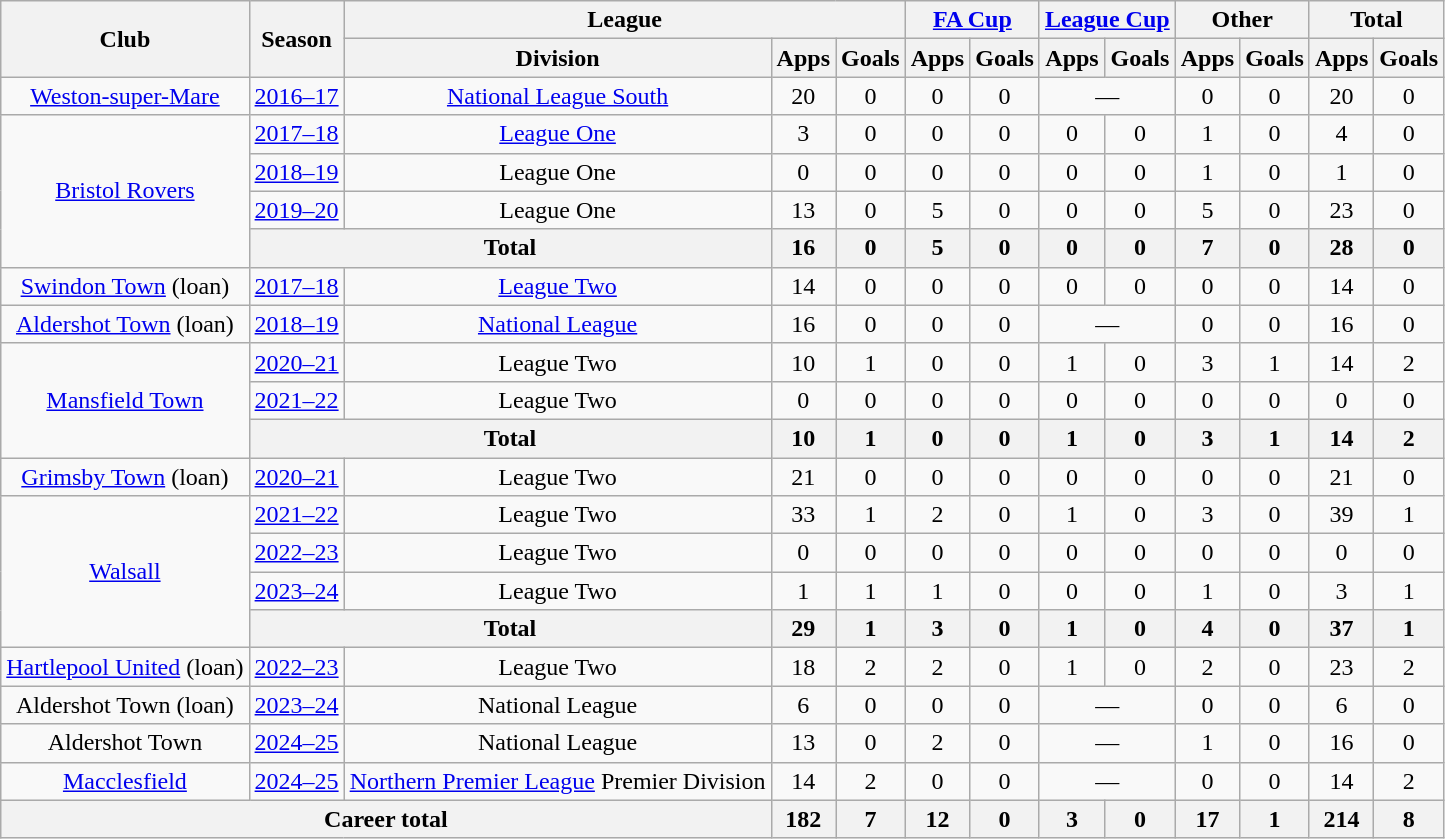<table class="wikitable" style="text-align:center">
<tr>
<th rowspan="2">Club</th>
<th rowspan="2">Season</th>
<th colspan="3">League</th>
<th colspan="2"><a href='#'>FA Cup</a></th>
<th colspan="2"><a href='#'>League Cup</a></th>
<th colspan="2">Other</th>
<th colspan="2">Total</th>
</tr>
<tr>
<th>Division</th>
<th>Apps</th>
<th>Goals</th>
<th>Apps</th>
<th>Goals</th>
<th>Apps</th>
<th>Goals</th>
<th>Apps</th>
<th>Goals</th>
<th>Apps</th>
<th>Goals</th>
</tr>
<tr>
<td><a href='#'>Weston-super-Mare</a></td>
<td><a href='#'>2016–17</a></td>
<td><a href='#'>National League South</a></td>
<td>20</td>
<td>0</td>
<td>0</td>
<td>0</td>
<td colspan="2">—</td>
<td>0</td>
<td>0</td>
<td>20</td>
<td>0</td>
</tr>
<tr>
<td rowspan="4"><a href='#'>Bristol Rovers</a></td>
<td><a href='#'>2017–18</a></td>
<td><a href='#'>League One</a></td>
<td>3</td>
<td>0</td>
<td>0</td>
<td>0</td>
<td>0</td>
<td>0</td>
<td>1</td>
<td>0</td>
<td>4</td>
<td>0</td>
</tr>
<tr>
<td><a href='#'>2018–19</a></td>
<td>League One</td>
<td>0</td>
<td>0</td>
<td>0</td>
<td>0</td>
<td>0</td>
<td>0</td>
<td>1</td>
<td>0</td>
<td>1</td>
<td>0</td>
</tr>
<tr>
<td><a href='#'>2019–20</a></td>
<td>League One</td>
<td>13</td>
<td>0</td>
<td>5</td>
<td>0</td>
<td>0</td>
<td>0</td>
<td>5</td>
<td>0</td>
<td>23</td>
<td>0</td>
</tr>
<tr>
<th colspan="2">Total</th>
<th>16</th>
<th>0</th>
<th>5</th>
<th>0</th>
<th>0</th>
<th>0</th>
<th>7</th>
<th>0</th>
<th>28</th>
<th>0</th>
</tr>
<tr>
<td><a href='#'>Swindon Town</a> (loan)</td>
<td><a href='#'>2017–18</a></td>
<td><a href='#'>League Two</a></td>
<td>14</td>
<td>0</td>
<td>0</td>
<td>0</td>
<td>0</td>
<td>0</td>
<td>0</td>
<td>0</td>
<td>14</td>
<td>0</td>
</tr>
<tr>
<td><a href='#'>Aldershot Town</a> (loan)</td>
<td><a href='#'>2018–19</a></td>
<td><a href='#'>National League</a></td>
<td>16</td>
<td>0</td>
<td>0</td>
<td>0</td>
<td colspan="2">—</td>
<td>0</td>
<td>0</td>
<td>16</td>
<td>0</td>
</tr>
<tr>
<td rowspan="3"><a href='#'>Mansfield Town</a></td>
<td><a href='#'>2020–21</a></td>
<td>League Two</td>
<td>10</td>
<td>1</td>
<td>0</td>
<td>0</td>
<td>1</td>
<td>0</td>
<td>3</td>
<td>1</td>
<td>14</td>
<td>2</td>
</tr>
<tr>
<td><a href='#'>2021–22</a></td>
<td>League Two</td>
<td>0</td>
<td>0</td>
<td>0</td>
<td>0</td>
<td>0</td>
<td>0</td>
<td>0</td>
<td>0</td>
<td>0</td>
<td>0</td>
</tr>
<tr>
<th colspan="2">Total</th>
<th>10</th>
<th>1</th>
<th>0</th>
<th>0</th>
<th>1</th>
<th>0</th>
<th>3</th>
<th>1</th>
<th>14</th>
<th>2</th>
</tr>
<tr>
<td><a href='#'>Grimsby Town</a> (loan)</td>
<td><a href='#'>2020–21</a></td>
<td>League Two</td>
<td>21</td>
<td>0</td>
<td>0</td>
<td>0</td>
<td>0</td>
<td>0</td>
<td>0</td>
<td>0</td>
<td>21</td>
<td>0</td>
</tr>
<tr>
<td rowspan="4"><a href='#'>Walsall</a></td>
<td><a href='#'>2021–22</a></td>
<td>League Two</td>
<td>33</td>
<td>1</td>
<td>2</td>
<td>0</td>
<td>1</td>
<td>0</td>
<td>3</td>
<td>0</td>
<td>39</td>
<td>1</td>
</tr>
<tr>
<td><a href='#'>2022–23</a></td>
<td>League Two</td>
<td>0</td>
<td>0</td>
<td>0</td>
<td>0</td>
<td>0</td>
<td>0</td>
<td>0</td>
<td>0</td>
<td>0</td>
<td>0</td>
</tr>
<tr>
<td><a href='#'>2023–24</a></td>
<td>League Two</td>
<td>1</td>
<td>1</td>
<td>1</td>
<td>0</td>
<td>0</td>
<td>0</td>
<td>1</td>
<td>0</td>
<td>3</td>
<td>1</td>
</tr>
<tr>
<th colspan="2">Total</th>
<th>29</th>
<th>1</th>
<th>3</th>
<th>0</th>
<th>1</th>
<th>0</th>
<th>4</th>
<th>0</th>
<th>37</th>
<th>1</th>
</tr>
<tr>
<td><a href='#'>Hartlepool United</a> (loan)</td>
<td><a href='#'>2022–23</a></td>
<td>League Two</td>
<td>18</td>
<td>2</td>
<td>2</td>
<td>0</td>
<td>1</td>
<td>0</td>
<td>2</td>
<td>0</td>
<td>23</td>
<td>2</td>
</tr>
<tr>
<td>Aldershot Town (loan)</td>
<td><a href='#'>2023–24</a></td>
<td>National League</td>
<td>6</td>
<td>0</td>
<td>0</td>
<td>0</td>
<td colspan="2">—</td>
<td>0</td>
<td>0</td>
<td>6</td>
<td>0</td>
</tr>
<tr>
<td>Aldershot Town</td>
<td><a href='#'>2024–25</a></td>
<td>National League</td>
<td>13</td>
<td>0</td>
<td>2</td>
<td>0</td>
<td colspan="2">—</td>
<td>1</td>
<td>0</td>
<td>16</td>
<td>0</td>
</tr>
<tr>
<td><a href='#'>Macclesfield</a></td>
<td><a href='#'>2024–25</a></td>
<td><a href='#'>Northern Premier League</a> Premier Division</td>
<td>14</td>
<td>2</td>
<td>0</td>
<td>0</td>
<td colspan="2">—</td>
<td>0</td>
<td>0</td>
<td>14</td>
<td>2</td>
</tr>
<tr>
<th colspan="3">Career total</th>
<th>182</th>
<th>7</th>
<th>12</th>
<th>0</th>
<th>3</th>
<th>0</th>
<th>17</th>
<th>1</th>
<th>214</th>
<th>8</th>
</tr>
</table>
